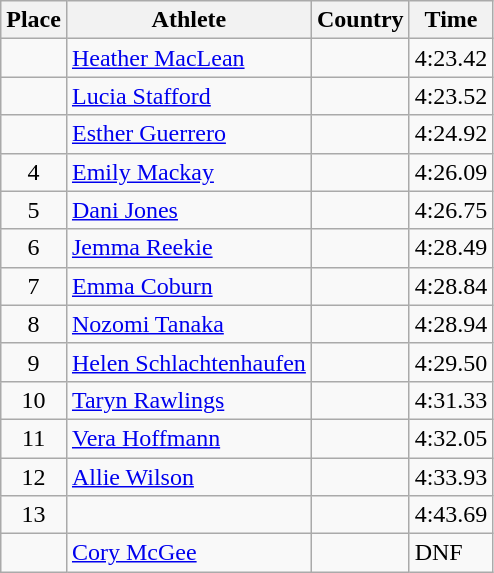<table class="wikitable">
<tr>
<th>Place</th>
<th>Athlete</th>
<th>Country</th>
<th>Time</th>
</tr>
<tr>
<td align=center></td>
<td><a href='#'>Heather MacLean</a></td>
<td></td>
<td>4:23.42</td>
</tr>
<tr>
<td align=center></td>
<td><a href='#'>Lucia Stafford</a></td>
<td></td>
<td>4:23.52</td>
</tr>
<tr>
<td align=center></td>
<td><a href='#'>Esther Guerrero</a></td>
<td></td>
<td>4:24.92</td>
</tr>
<tr>
<td align=center>4</td>
<td><a href='#'>Emily Mackay</a></td>
<td></td>
<td>4:26.09</td>
</tr>
<tr>
<td align=center>5</td>
<td><a href='#'>Dani Jones</a></td>
<td></td>
<td>4:26.75</td>
</tr>
<tr>
<td align=center>6</td>
<td><a href='#'>Jemma Reekie</a></td>
<td></td>
<td>4:28.49</td>
</tr>
<tr>
<td align=center>7</td>
<td><a href='#'>Emma Coburn</a></td>
<td></td>
<td>4:28.84</td>
</tr>
<tr>
<td align=center>8</td>
<td><a href='#'>Nozomi Tanaka</a></td>
<td></td>
<td>4:28.94</td>
</tr>
<tr>
<td align=center>9</td>
<td><a href='#'>Helen Schlachtenhaufen</a></td>
<td></td>
<td>4:29.50</td>
</tr>
<tr>
<td align=center>10</td>
<td><a href='#'>Taryn Rawlings</a></td>
<td></td>
<td>4:31.33</td>
</tr>
<tr>
<td align=center>11</td>
<td><a href='#'>Vera Hoffmann</a></td>
<td></td>
<td>4:32.05</td>
</tr>
<tr>
<td align=center>12</td>
<td><a href='#'>Allie Wilson</a></td>
<td></td>
<td>4:33.93</td>
</tr>
<tr>
<td align=center>13</td>
<td></td>
<td></td>
<td>4:43.69</td>
</tr>
<tr>
<td align=center></td>
<td><a href='#'>Cory McGee</a></td>
<td></td>
<td>DNF</td>
</tr>
</table>
